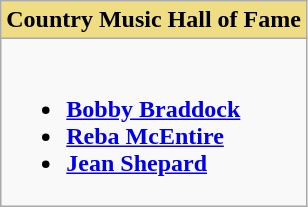<table class="wikitable">
<tr>
<th style="background:#EEDD82; width=50%">Country Music Hall of Fame</th>
</tr>
<tr>
<td valign="top"><br><ul><li><strong><a href='#'>Bobby Braddock</a></strong></li><li><strong><a href='#'>Reba McEntire</a></strong></li><li><strong><a href='#'>Jean Shepard</a></strong></li></ul></td>
</tr>
</table>
